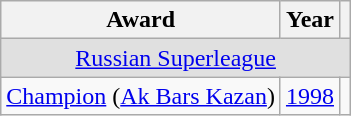<table class="wikitable">
<tr>
<th>Award</th>
<th>Year</th>
<th></th>
</tr>
<tr ALIGN="center" bgcolor="#e0e0e0">
<td colspan="3"><a href='#'>Russian Superleague</a></td>
</tr>
<tr>
<td><a href='#'>Champion</a> (<a href='#'>Ak Bars Kazan</a>)</td>
<td><a href='#'>1998</a></td>
</tr>
</table>
